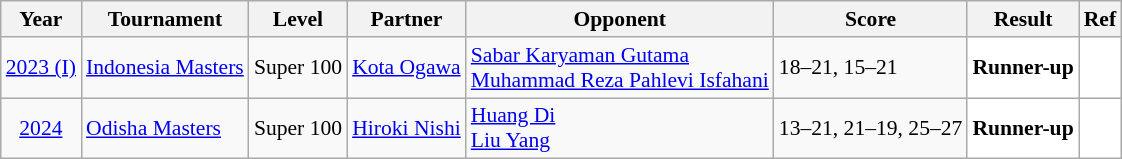<table class="sortable wikitable" style="font-size: 90%;">
<tr>
<th>Year</th>
<th>Tournament</th>
<th>Level</th>
<th>Partner</th>
<th>Opponent</th>
<th>Score</th>
<th>Result</th>
<th>Ref</th>
</tr>
<tr>
<td align="center"><a href='#'>2023 (I)</a></td>
<td align="left"><a href='#'>Indonesia Masters</a></td>
<td align="left">Super 100</td>
<td align="left"> <a href='#'>Kota Ogawa</a></td>
<td align="left"> <a href='#'>Sabar Karyaman Gutama</a><br> <a href='#'>Muhammad Reza Pahlevi Isfahani</a></td>
<td align="left">18–21, 15–21</td>
<td style="text-align:left; background:white"> <strong>Runner-up</strong></td>
<td style="text-align:center; background:white"></td>
</tr>
<tr>
<td align="center"><a href='#'>2024</a></td>
<td align="left"><a href='#'>Odisha Masters</a></td>
<td align="left">Super 100</td>
<td align="left"> <a href='#'>Hiroki Nishi</a></td>
<td align="left"> <a href='#'>Huang Di</a><br> <a href='#'>Liu Yang</a></td>
<td align="left">13–21, 21–19, 25–27</td>
<td style="text-align:left; background:white"> <strong>Runner-up</strong></td>
<td style="text-align:center; background:white"></td>
</tr>
</table>
